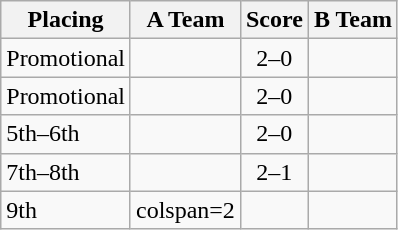<table class=wikitable style="border:1px solid #AAAAAA;">
<tr>
<th>Placing</th>
<th>A Team</th>
<th>Score</th>
<th>B Team</th>
</tr>
<tr>
<td>Promotional</td>
<td><strong></strong></td>
<td align="center">2–0</td>
<td></td>
</tr>
<tr>
<td>Promotional</td>
<td><strong></strong></td>
<td align="center">2–0</td>
<td></td>
</tr>
<tr>
<td>5th–6th</td>
<td><strong></strong></td>
<td align="center">2–0</td>
<td></td>
</tr>
<tr>
<td>7th–8th</td>
<td><strong></strong></td>
<td align="center">2–1</td>
<td></td>
</tr>
<tr>
<td>9th</td>
<td>colspan=2 </td>
<td></td>
</tr>
</table>
